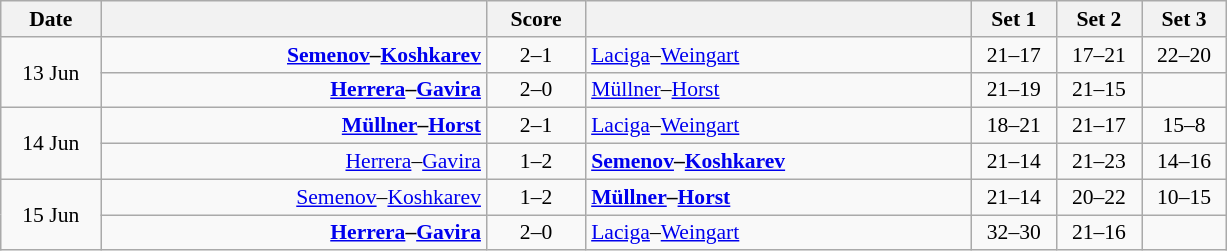<table class="wikitable" style="text-align: center; font-size:90% ">
<tr>
<th width="60">Date</th>
<th align="right" width="250"></th>
<th width="60">Score</th>
<th align="left" width="250"></th>
<th width="50">Set 1</th>
<th width="50">Set 2</th>
<th width="50">Set 3</th>
</tr>
<tr>
<td rowspan=2>13 Jun</td>
<td align=right><strong><a href='#'>Semenov</a>–<a href='#'>Koshkarev</a> </strong></td>
<td align=center>2–1</td>
<td align=left> <a href='#'>Laciga</a>–<a href='#'>Weingart</a></td>
<td>21–17</td>
<td>17–21</td>
<td>22–20</td>
</tr>
<tr>
<td align=right><strong><a href='#'>Herrera</a>–<a href='#'>Gavira</a> </strong></td>
<td align=center>2–0</td>
<td align=left> <a href='#'>Müllner</a>–<a href='#'>Horst</a></td>
<td>21–19</td>
<td>21–15</td>
<td></td>
</tr>
<tr>
<td rowspan=2>14 Jun</td>
<td align=right><strong><a href='#'>Müllner</a>–<a href='#'>Horst</a> </strong></td>
<td align=center>2–1</td>
<td align=left> <a href='#'>Laciga</a>–<a href='#'>Weingart</a></td>
<td>18–21</td>
<td>21–17</td>
<td>15–8</td>
</tr>
<tr>
<td align=right><a href='#'>Herrera</a>–<a href='#'>Gavira</a> </td>
<td align=center>1–2</td>
<td align=left> <strong><a href='#'>Semenov</a>–<a href='#'>Koshkarev</a></strong></td>
<td>21–14</td>
<td>21–23</td>
<td>14–16</td>
</tr>
<tr>
<td rowspan=2>15 Jun</td>
<td align=right><a href='#'>Semenov</a>–<a href='#'>Koshkarev</a> </td>
<td align=center>1–2</td>
<td align=left> <strong><a href='#'>Müllner</a>–<a href='#'>Horst</a></strong></td>
<td>21–14</td>
<td>20–22</td>
<td>10–15</td>
</tr>
<tr>
<td align=right><strong><a href='#'>Herrera</a>–<a href='#'>Gavira</a> </strong></td>
<td align=center>2–0</td>
<td align=left> <a href='#'>Laciga</a>–<a href='#'>Weingart</a></td>
<td>32–30</td>
<td>21–16</td>
<td></td>
</tr>
</table>
